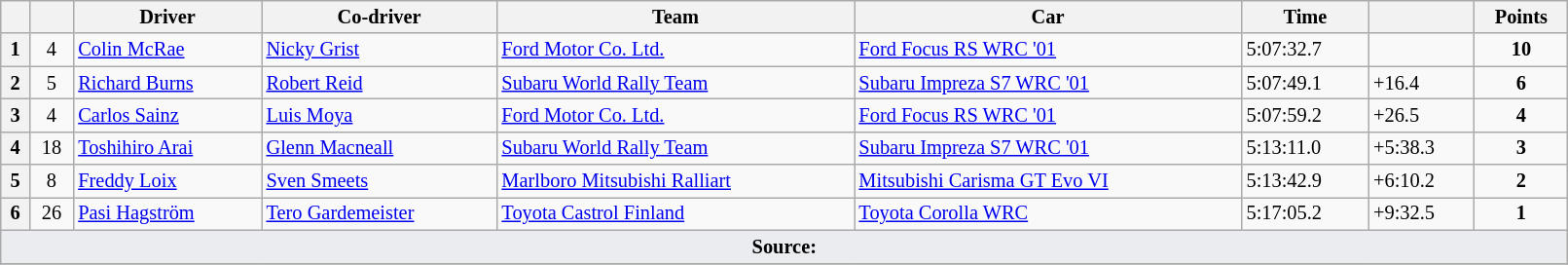<table class="wikitable" width=85% style="font-size: 85%;">
<tr>
<th></th>
<th></th>
<th>Driver</th>
<th>Co-driver</th>
<th>Team</th>
<th>Car</th>
<th>Time</th>
<th></th>
<th>Points</th>
</tr>
<tr>
<th>1</th>
<td align="center">4</td>
<td> <a href='#'>Colin McRae</a></td>
<td> <a href='#'>Nicky Grist</a></td>
<td> <a href='#'>Ford Motor Co. Ltd.</a></td>
<td><a href='#'>Ford Focus RS WRC '01</a></td>
<td>5:07:32.7</td>
<td></td>
<td align="center"><strong>10</strong></td>
</tr>
<tr>
<th>2</th>
<td align="center">5</td>
<td> <a href='#'>Richard Burns</a></td>
<td> <a href='#'>Robert Reid</a></td>
<td> <a href='#'>Subaru World Rally Team</a></td>
<td><a href='#'>Subaru Impreza S7 WRC '01</a></td>
<td>5:07:49.1</td>
<td>+16.4</td>
<td align="center"><strong>6</strong></td>
</tr>
<tr>
<th>3</th>
<td align="center">4</td>
<td> <a href='#'>Carlos Sainz</a></td>
<td> <a href='#'>Luis Moya</a></td>
<td> <a href='#'>Ford Motor Co. Ltd.</a></td>
<td><a href='#'>Ford Focus RS WRC '01</a></td>
<td>5:07:59.2</td>
<td>+26.5</td>
<td align="center"><strong>4</strong></td>
</tr>
<tr>
<th>4</th>
<td align="center">18</td>
<td> <a href='#'>Toshihiro Arai</a></td>
<td> <a href='#'>Glenn Macneall</a></td>
<td> <a href='#'>Subaru World Rally Team</a></td>
<td><a href='#'>Subaru Impreza S7 WRC '01</a></td>
<td>5:13:11.0</td>
<td>+5:38.3</td>
<td align="center"><strong>3</strong></td>
</tr>
<tr>
<th>5</th>
<td align="center">8</td>
<td> <a href='#'>Freddy Loix</a></td>
<td> <a href='#'>Sven Smeets</a></td>
<td> <a href='#'>Marlboro Mitsubishi Ralliart</a></td>
<td><a href='#'>Mitsubishi Carisma GT Evo VI</a></td>
<td>5:13:42.9</td>
<td>+6:10.2</td>
<td align="center"><strong>2</strong></td>
</tr>
<tr>
<th>6</th>
<td align="center">26</td>
<td> <a href='#'>Pasi Hagström</a></td>
<td> <a href='#'>Tero Gardemeister</a></td>
<td> <a href='#'>Toyota Castrol Finland</a></td>
<td><a href='#'>Toyota Corolla WRC</a></td>
<td>5:17:05.2</td>
<td>+9:32.5</td>
<td align="center"><strong>1</strong></td>
</tr>
<tr>
<td style="background-color:#EAECF0; text-align:center" colspan="9"><strong>Source:</strong></td>
</tr>
<tr>
</tr>
</table>
